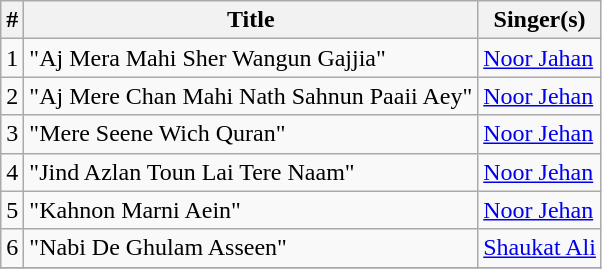<table class="wikitable">
<tr>
<th>#</th>
<th>Title</th>
<th>Singer(s)</th>
</tr>
<tr>
<td>1</td>
<td>"Aj Mera Mahi Sher Wangun Gajjia"</td>
<td><a href='#'>Noor Jahan</a></td>
</tr>
<tr>
<td>2</td>
<td>"Aj Mere Chan Mahi Nath Sahnun Paaii Aey"</td>
<td><a href='#'>Noor Jehan</a></td>
</tr>
<tr>
<td>3</td>
<td>"Mere Seene Wich Quran"</td>
<td><a href='#'>Noor Jehan</a></td>
</tr>
<tr>
<td>4</td>
<td>"Jind Azlan Toun Lai Tere Naam"</td>
<td><a href='#'>Noor Jehan</a></td>
</tr>
<tr>
<td>5</td>
<td>"Kahnon Marni Aein"</td>
<td><a href='#'>Noor Jehan</a></td>
</tr>
<tr>
<td>6</td>
<td>"Nabi De Ghulam Asseen"</td>
<td><a href='#'>Shaukat Ali</a></td>
</tr>
<tr>
</tr>
</table>
